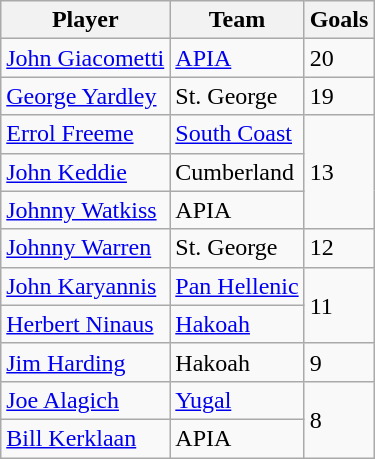<table class="wikitable defaultleft col3right">
<tr>
<th>Player</th>
<th>Team</th>
<th>Goals</th>
</tr>
<tr>
<td><a href='#'>John Giacometti</a></td>
<td><a href='#'>APIA</a></td>
<td>20</td>
</tr>
<tr>
<td><a href='#'>George Yardley</a></td>
<td>St. George</td>
<td>19</td>
</tr>
<tr>
<td><a href='#'>Errol Freeme</a></td>
<td><a href='#'>South Coast</a></td>
<td rowspan="3">13</td>
</tr>
<tr>
<td><a href='#'>John Keddie</a></td>
<td>Cumberland</td>
</tr>
<tr>
<td><a href='#'>Johnny Watkiss</a></td>
<td>APIA</td>
</tr>
<tr>
<td><a href='#'>Johnny Warren</a></td>
<td>St. George</td>
<td>12</td>
</tr>
<tr>
<td><a href='#'>John Karyannis</a></td>
<td><a href='#'>Pan Hellenic</a></td>
<td rowspan="2">11</td>
</tr>
<tr>
<td><a href='#'>Herbert Ninaus</a></td>
<td><a href='#'>Hakoah</a></td>
</tr>
<tr>
<td><a href='#'>Jim Harding</a></td>
<td>Hakoah</td>
<td>9</td>
</tr>
<tr>
<td><a href='#'>Joe Alagich</a></td>
<td><a href='#'>Yugal</a></td>
<td rowspan="2">8</td>
</tr>
<tr>
<td><a href='#'>Bill Kerklaan</a></td>
<td>APIA</td>
</tr>
</table>
